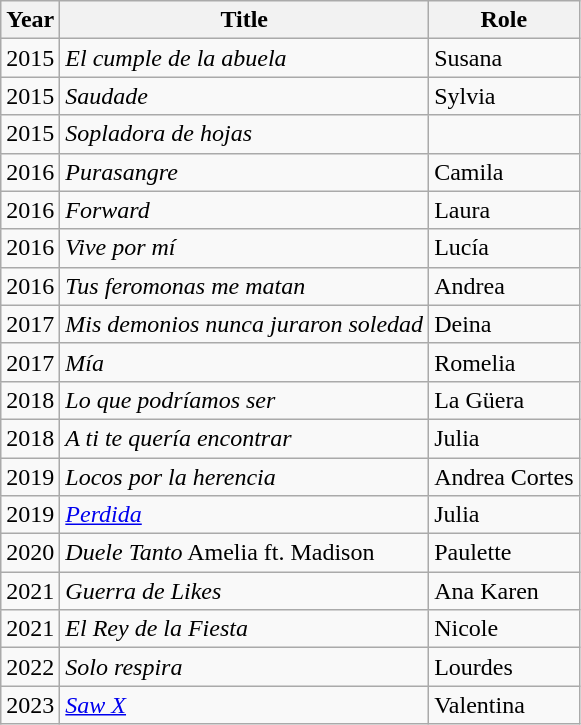<table class = "wikitable sortable">
<tr>
<th>Year</th>
<th>Title</th>
<th>Role</th>
</tr>
<tr>
<td>2015</td>
<td><em>El cumple de la abuela</em></td>
<td>Susana</td>
</tr>
<tr>
<td>2015</td>
<td><em>Saudade</em></td>
<td>Sylvia</td>
</tr>
<tr>
<td>2015</td>
<td><em>Sopladora de hojas</em></td>
<td></td>
</tr>
<tr>
<td>2016</td>
<td><em>Purasangre</em></td>
<td>Camila</td>
</tr>
<tr>
<td>2016</td>
<td><em>Forward</em></td>
<td>Laura</td>
</tr>
<tr>
<td>2016</td>
<td><em>Vive por mí</em></td>
<td>Lucía</td>
</tr>
<tr>
<td>2016</td>
<td><em>Tus feromonas me matan</em></td>
<td>Andrea</td>
</tr>
<tr>
<td>2017</td>
<td><em>Mis demonios nunca juraron soledad</em></td>
<td>Deina</td>
</tr>
<tr>
<td>2017</td>
<td><em>Mía</em></td>
<td>Romelia</td>
</tr>
<tr>
<td>2018</td>
<td><em>Lo que podríamos ser</em></td>
<td>La Güera</td>
</tr>
<tr>
<td>2018</td>
<td><em>A ti te quería encontrar</em></td>
<td>Julia</td>
</tr>
<tr>
<td>2019</td>
<td><em>Locos por la herencia</em></td>
<td>Andrea Cortes</td>
</tr>
<tr>
<td>2019</td>
<td><em><a href='#'>Perdida</a></em></td>
<td>Julia</td>
</tr>
<tr>
<td>2020</td>
<td><em>Duele Tanto</em> Amelia ft. Madison</td>
<td>Paulette</td>
</tr>
<tr>
<td>2021</td>
<td><em>Guerra de Likes</em></td>
<td>Ana Karen</td>
</tr>
<tr>
<td>2021</td>
<td><em>El Rey de la Fiesta</em></td>
<td>Nicole</td>
</tr>
<tr>
<td>2022</td>
<td><em>Solo respira</em></td>
<td>Lourdes</td>
</tr>
<tr>
<td>2023</td>
<td><em><a href='#'>Saw X</a></em></td>
<td>Valentina</td>
</tr>
</table>
